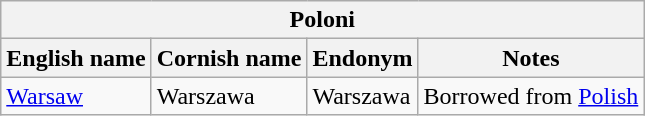<table class="wikitable sortable">
<tr>
<th colspan="24"> Poloni</th>
</tr>
<tr>
<th>English name</th>
<th>Cornish name</th>
<th>Endonym</th>
<th>Notes</th>
</tr>
<tr>
<td><a href='#'>Warsaw</a></td>
<td>Warszawa</td>
<td>Warszawa</td>
<td>Borrowed from <a href='#'>Polish</a></td>
</tr>
</table>
